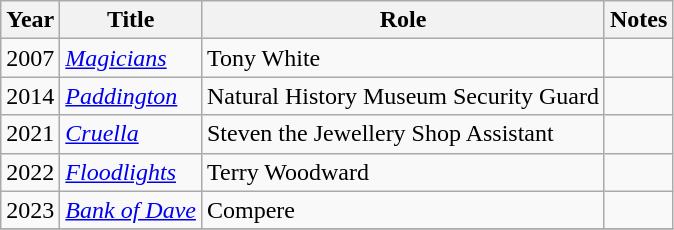<table class="wikitable">
<tr>
<th>Year</th>
<th>Title</th>
<th>Role</th>
<th>Notes</th>
</tr>
<tr>
<td>2007</td>
<td><em><a href='#'>Magicians</a></em></td>
<td>Tony White</td>
<td></td>
</tr>
<tr>
<td>2014</td>
<td><em><a href='#'>Paddington</a></em></td>
<td>Natural History Museum Security Guard</td>
<td></td>
</tr>
<tr>
<td>2021</td>
<td><em><a href='#'>Cruella</a></em></td>
<td>Steven the Jewellery Shop Assistant</td>
<td></td>
</tr>
<tr>
<td>2022</td>
<td><em><a href='#'>Floodlights</a></em></td>
<td>Terry Woodward</td>
<td></td>
</tr>
<tr>
<td>2023</td>
<td><em><a href='#'>Bank of Dave</a></em></td>
<td>Compere</td>
<td></td>
</tr>
<tr>
</tr>
</table>
